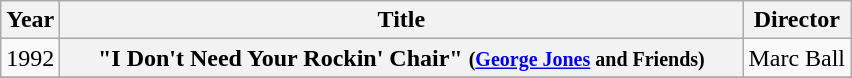<table class="wikitable plainrowheaders">
<tr>
<th>Year</th>
<th style="width:28em;">Title</th>
<th>Director</th>
</tr>
<tr>
<td>1992</td>
<th scope="row">"I Don't Need Your Rockin' Chair" <small>(<a href='#'>George Jones</a> and Friends)</small></th>
<td>Marc Ball</td>
</tr>
<tr>
</tr>
</table>
